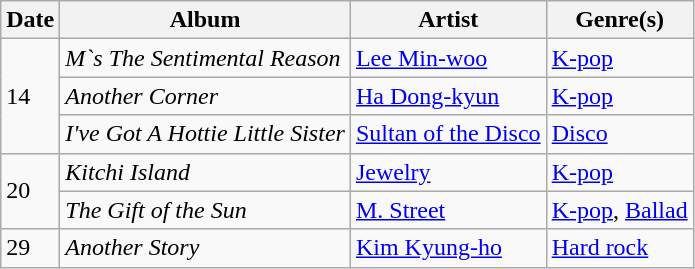<table class="wikitable" style="text-align: left;">
<tr>
<th>Date</th>
<th>Album</th>
<th>Artist</th>
<th>Genre(s)</th>
</tr>
<tr>
<td rowspan="3">14</td>
<td><em>M`s The Sentimental Reason</em></td>
<td><a href='#'>Lee Min-woo</a></td>
<td><a href='#'>K-pop</a></td>
</tr>
<tr>
<td><em>Another Corner</em></td>
<td><a href='#'>Ha Dong-kyun</a></td>
<td><a href='#'>K-pop</a></td>
</tr>
<tr>
<td><em>I've Got A Hottie Little Sister</em></td>
<td><a href='#'>Sultan of the Disco</a></td>
<td><a href='#'>Disco</a></td>
</tr>
<tr>
<td rowspan="2">20</td>
<td><em>Kitchi Island</em></td>
<td><a href='#'>Jewelry</a></td>
<td><a href='#'>K-pop</a></td>
</tr>
<tr>
<td><em>The Gift of the Sun</em></td>
<td><a href='#'>M. Street</a></td>
<td><a href='#'>K-pop</a>, <a href='#'>Ballad</a></td>
</tr>
<tr>
<td>29</td>
<td><em>Another Story</em></td>
<td><a href='#'>Kim Kyung-ho</a></td>
<td><a href='#'>Hard rock</a></td>
</tr>
</table>
